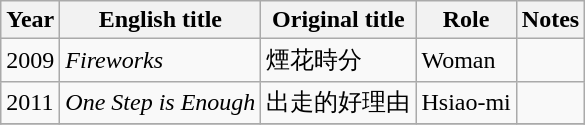<table class="wikitable sortable">
<tr>
<th>Year</th>
<th>English title</th>
<th>Original title</th>
<th>Role</th>
<th class="unsortable">Notes</th>
</tr>
<tr>
<td>2009</td>
<td><em>Fireworks</em></td>
<td>煙花時分</td>
<td>Woman</td>
<td></td>
</tr>
<tr>
<td>2011</td>
<td><em>One Step is Enough</em></td>
<td>出走的好理由</td>
<td>Hsiao-mi</td>
<td></td>
</tr>
<tr>
</tr>
</table>
